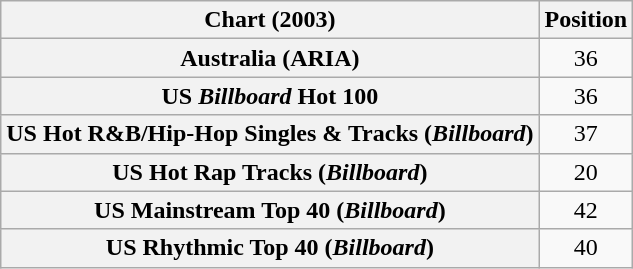<table class="wikitable sortable plainrowheaders" style="text-align:center">
<tr>
<th>Chart (2003)</th>
<th>Position</th>
</tr>
<tr>
<th scope="row">Australia (ARIA)</th>
<td>36</td>
</tr>
<tr>
<th scope="row">US <em>Billboard</em> Hot 100</th>
<td>36</td>
</tr>
<tr>
<th scope="row">US Hot R&B/Hip-Hop Singles & Tracks (<em>Billboard</em>)</th>
<td>37</td>
</tr>
<tr>
<th scope="row">US Hot Rap Tracks (<em>Billboard</em>)</th>
<td>20</td>
</tr>
<tr>
<th scope="row">US Mainstream Top 40 (<em>Billboard</em>)</th>
<td>42</td>
</tr>
<tr>
<th scope="row">US Rhythmic Top 40 (<em>Billboard</em>)</th>
<td>40</td>
</tr>
</table>
